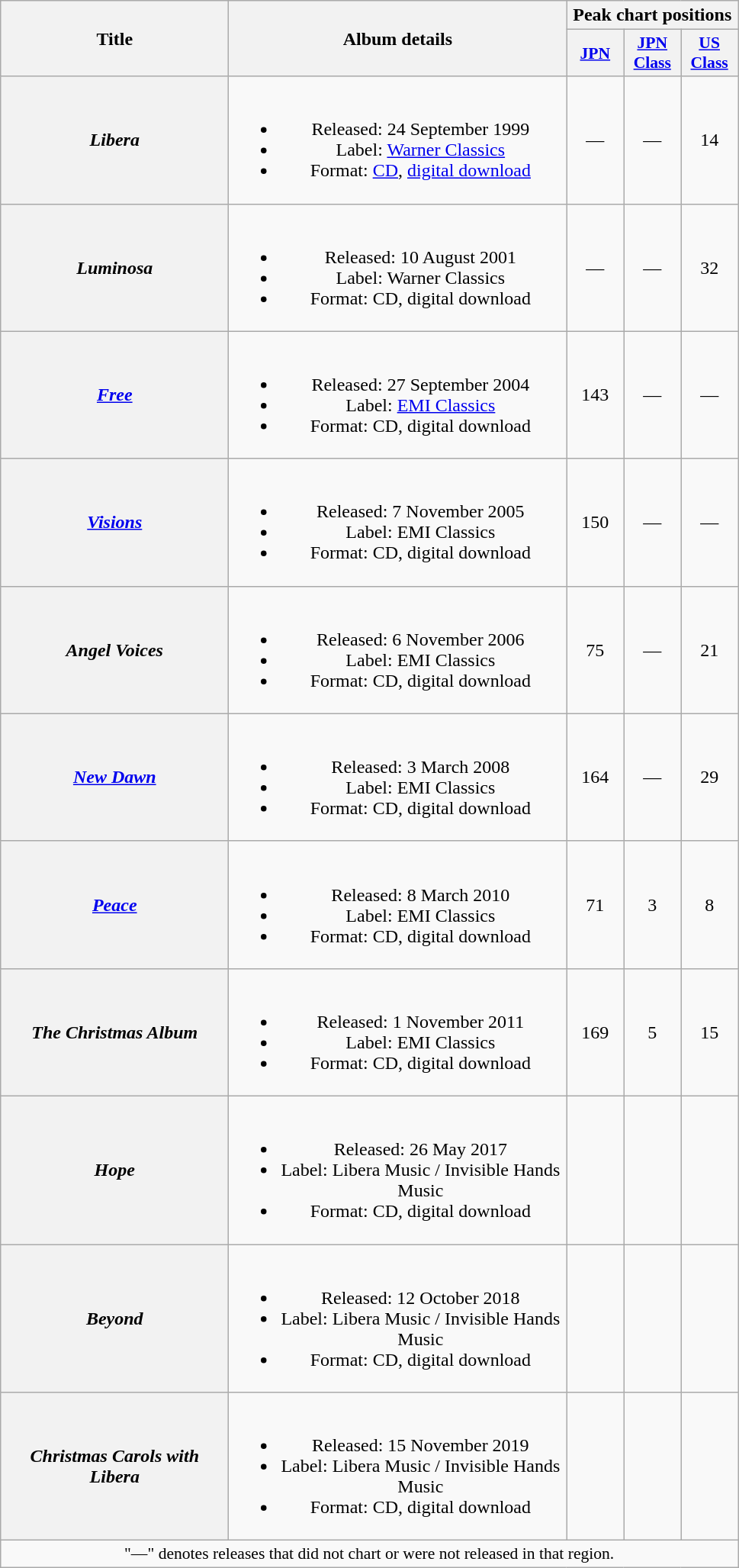<table class="wikitable plainrowheaders" style="text-align:center;" border="1">
<tr>
<th scope="col" rowspan="2" style="width:12em;">Title</th>
<th scope="col" rowspan="2" style="width:18em;">Album details</th>
<th scope="col" colspan="3">Peak chart positions</th>
</tr>
<tr>
<th scope="col" style="width:3em;font-size:90%;"><a href='#'>JPN</a><br></th>
<th scope="col" style="width:3em;font-size:90%;"><a href='#'>JPN Class</a><br></th>
<th scope="col" style="width:3em;font-size:90%;"><a href='#'>US Class</a><br></th>
</tr>
<tr>
<th scope="row"><em>Libera</em></th>
<td><br><ul><li>Released: 24 September 1999</li><li>Label: <a href='#'>Warner Classics</a></li><li>Format: <a href='#'>CD</a>, <a href='#'>digital download</a></li></ul></td>
<td>—</td>
<td>—</td>
<td>14</td>
</tr>
<tr>
<th scope="row"><em>Luminosa</em></th>
<td><br><ul><li>Released: 10 August 2001</li><li>Label: Warner Classics</li><li>Format: CD, digital download</li></ul></td>
<td>—</td>
<td>—</td>
<td>32</td>
</tr>
<tr>
<th scope="row"><em><a href='#'>Free</a></em></th>
<td><br><ul><li>Released: 27 September 2004</li><li>Label: <a href='#'>EMI Classics</a></li><li>Format: CD, digital download</li></ul></td>
<td>143</td>
<td>—</td>
<td>—</td>
</tr>
<tr>
<th scope="row"><em><a href='#'>Visions</a></em></th>
<td><br><ul><li>Released: 7 November 2005</li><li>Label: EMI Classics</li><li>Format: CD, digital download</li></ul></td>
<td>150</td>
<td>—</td>
<td>—</td>
</tr>
<tr>
<th scope="row"><em>Angel Voices</em></th>
<td><br><ul><li>Released: 6 November 2006</li><li>Label: EMI Classics</li><li>Format: CD, digital download</li></ul></td>
<td>75</td>
<td>—</td>
<td>21</td>
</tr>
<tr>
<th scope="row"><em><a href='#'>New Dawn</a></em></th>
<td><br><ul><li>Released: 3 March 2008</li><li>Label: EMI Classics</li><li>Format: CD, digital download</li></ul></td>
<td>164</td>
<td>—</td>
<td>29</td>
</tr>
<tr>
<th scope="row"><em><a href='#'>Peace</a></em></th>
<td><br><ul><li>Released: 8 March 2010</li><li>Label: EMI Classics</li><li>Format: CD, digital download</li></ul></td>
<td>71</td>
<td>3</td>
<td>8</td>
</tr>
<tr>
<th scope="row"><em>The Christmas Album</em></th>
<td><br><ul><li>Released: 1 November 2011</li><li>Label: EMI Classics</li><li>Format: CD, digital download</li></ul></td>
<td>169</td>
<td>5</td>
<td>15</td>
</tr>
<tr>
<th scope="row"><em>Hope</em></th>
<td><br><ul><li>Released: 26 May 2017</li><li>Label: Libera Music / Invisible Hands Music</li><li>Format: CD, digital download</li></ul></td>
<td></td>
<td></td>
<td></td>
</tr>
<tr>
<th scope="row"><em>Beyond</em></th>
<td><br><ul><li>Released: 12 October 2018</li><li>Label: Libera Music / Invisible Hands Music</li><li>Format: CD, digital download</li></ul></td>
<td></td>
<td></td>
<td></td>
</tr>
<tr>
<th scope="row"><em>Christmas Carols with Libera</em></th>
<td><br><ul><li>Released: 15 November 2019</li><li>Label: Libera Music / Invisible Hands Music</li><li>Format: CD, digital download</li></ul></td>
<td></td>
<td></td>
<td></td>
</tr>
<tr>
<td colspan="5" style="font-size:90%">"—" denotes releases that did not chart or were not released in that region.</td>
</tr>
</table>
